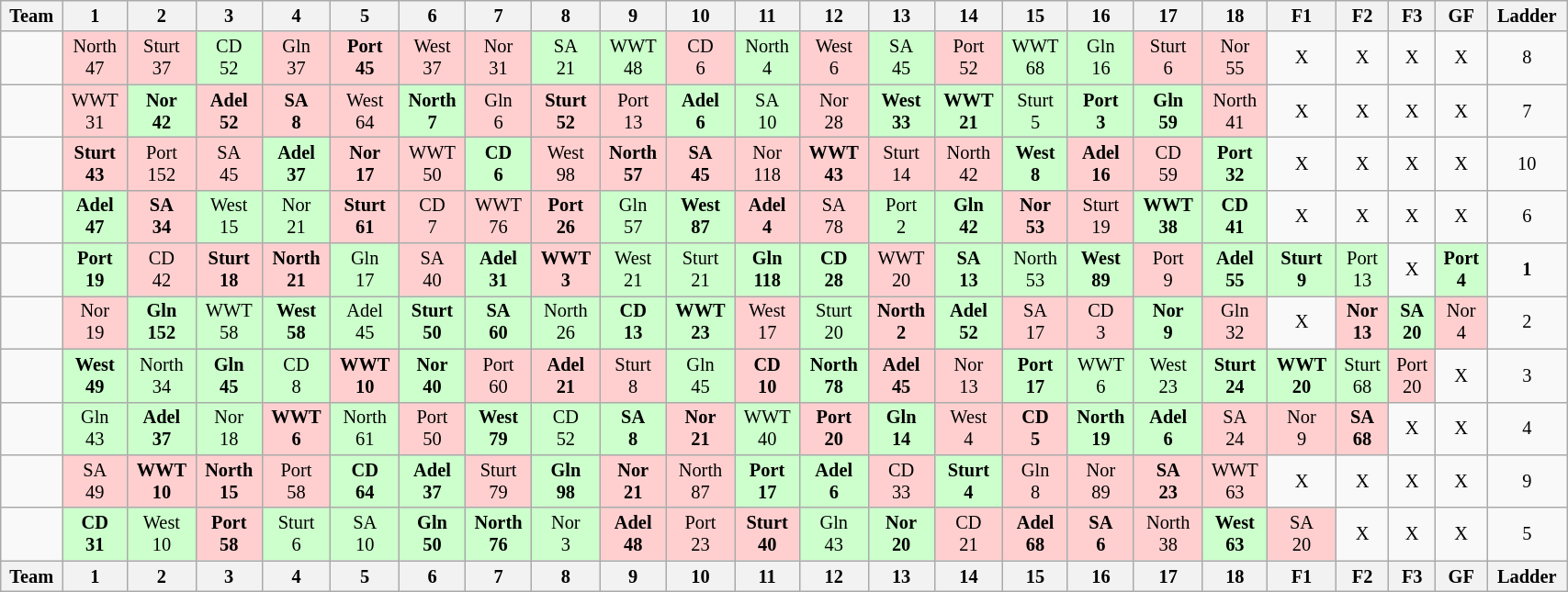<table class="wikitable sortable" style="font-size:85%; text-align:center; width:90%">
<tr valign="top">
<th valign="middle">Team</th>
<th>1</th>
<th>2</th>
<th>3</th>
<th>4</th>
<th>5</th>
<th>6</th>
<th>7</th>
<th>8</th>
<th>9</th>
<th>10</th>
<th>11</th>
<th>12</th>
<th>13</th>
<th>14</th>
<th>15</th>
<th>16</th>
<th>17</th>
<th>18</th>
<th>F1</th>
<th>F2</th>
<th>F3</th>
<th>GF</th>
<th valign="middle">Ladder</th>
</tr>
<tr>
<td align="left"></td>
<td style="background:#FFCFCF;">North<br>47</td>
<td style="background:#FFCFCF;">Sturt<br>37</td>
<td style="background:#cfc;">CD<br>52</td>
<td style="background:#FFCFCF;">Gln<br>37</td>
<td style="background:#FFCFCF;"><strong>Port</strong><br><strong>45</strong></td>
<td style="background:#FFCFCF;">West<br>37</td>
<td style="background:#FFCFCF;">Nor<br>31</td>
<td style="background:#cfc;">SA<br>21</td>
<td style="background:#cfc;">WWT<br>48</td>
<td style="background:#FFCFCF;">CD<br>6</td>
<td style="background:#cfc;">North<br>4</td>
<td style="background:#FFCFCF;">West<br>6</td>
<td style="background:#cfc;">SA<br>45</td>
<td style="background:#FFCFCF;">Port<br>52</td>
<td style="background:#cfc;">WWT<br>68</td>
<td style="background:#cfc;">Gln<br>16</td>
<td style="background:#FFCFCF;">Sturt<br>6</td>
<td style="background:#FFCFCF;">Nor<br>55</td>
<td>X</td>
<td>X</td>
<td>X</td>
<td>X</td>
<td style="text-align:center;">8</td>
</tr>
<tr>
<td align="left"></td>
<td style="background:#FFCFCF;">WWT<br>31</td>
<td style="background:#cfc;"><strong>Nor</strong><br><strong>42</strong></td>
<td style="background:#FFCFCF;"><strong>Adel</strong><br><strong>52</strong></td>
<td style="background:#FFCFCF;"><strong>SA</strong><br><strong>8</strong></td>
<td style="background:#FFCFCF;">West<br>64</td>
<td style="background:#cfc;"><strong>North</strong><br><strong>7</strong></td>
<td style="background:#FFCFCF;">Gln<br>6</td>
<td style="background:#FFCFCF;"><strong>Sturt</strong><br><strong>52</strong></td>
<td style="background:#FFCFCF;">Port<br>13</td>
<td style="background:#cfc;"><strong>Adel</strong><br><strong>6</strong></td>
<td style="background:#cfc;">SA<br>10</td>
<td style="background:#FFCFCF;">Nor<br>28</td>
<td style="background:#cfc;"><strong>West</strong><br><strong>33</strong></td>
<td style="background:#cfc;"><strong>WWT</strong><br><strong>21</strong></td>
<td style="background:#cfc;">Sturt<br>5</td>
<td style="background:#cfc;"><strong>Port</strong><br><strong>3</strong></td>
<td style="background:#cfc;"><strong>Gln</strong><br><strong>59</strong></td>
<td style="background:#FFCFCF;">North<br>41</td>
<td>X</td>
<td>X</td>
<td>X</td>
<td>X</td>
<td style="text-align:center;">7</td>
</tr>
<tr>
<td align="left"></td>
<td style="background:#FFCFCF;"><strong>Sturt</strong><br><strong>43</strong></td>
<td style="background:#FFCFCF;">Port<br>152</td>
<td style="background:#FFCFCF;">SA<br>45</td>
<td style="background:#cfc;"><strong>Adel</strong><br><strong>37</strong></td>
<td style="background:#FFCFCF;"><strong>Nor</strong><br><strong>17</strong></td>
<td style="background:#FFCFCF;">WWT<br>50</td>
<td style="background:#cfc;"><strong>CD</strong><br><strong>6</strong></td>
<td style="background:#FFCFCF;">West<br>98</td>
<td style="background:#FFCFCF;"><strong>North</strong><br><strong>57</strong></td>
<td style="background:#FFCFCF;"><strong>SA</strong><br><strong>45</strong></td>
<td style="background:#FFCFCF;">Nor<br>118</td>
<td style="background:#FFCFCF;"><strong>WWT</strong><br><strong>43</strong></td>
<td style="background:#FFCFCF;">Sturt<br>14</td>
<td style="background:#FFCFCF;">North<br>42</td>
<td style="background:#cfc;"><strong>West</strong><br><strong>8</strong></td>
<td style="background:#FFCFCF;"><strong>Adel</strong><br><strong>16</strong></td>
<td style="background:#FFCFCF;">CD<br>59</td>
<td style="background:#cfc;"><strong>Port</strong><br><strong>32</strong></td>
<td>X</td>
<td>X</td>
<td>X</td>
<td>X</td>
<td style="text-align:center;">10</td>
</tr>
<tr>
<td align="left"></td>
<td style="background:#cfc;"><strong>Adel</strong><br><strong>47</strong></td>
<td style="background:#FFCFCF;"><strong>SA</strong><br><strong>34</strong></td>
<td style="background:#cfc;">West<br>15</td>
<td style="background:#cfc;">Nor<br>21</td>
<td style="background:#FFCFCF;"><strong>Sturt</strong><br><strong>61</strong></td>
<td style="background:#FFCFCF;">CD<br>7</td>
<td style="background:#FFCFCF;">WWT<br>76</td>
<td style="background:#FFCFCF;"><strong>Port</strong><br><strong>26</strong></td>
<td style="background:#cfc;">Gln<br>57</td>
<td style="background:#cfc;"><strong>West</strong><br><strong>87</strong></td>
<td style="background:#FFCFCF;"><strong>Adel</strong><br><strong>4</strong></td>
<td style="background:#FFCFCF;">SA<br>78</td>
<td style="background:#cfc;">Port<br>2</td>
<td style="background:#cfc;"><strong>Gln</strong><br><strong>42</strong></td>
<td style="background:#FFCFCF;"><strong>Nor</strong><br><strong>53</strong></td>
<td style="background:#FFCFCF;">Sturt<br>19</td>
<td style="background:#cfc;"><strong>WWT</strong><br><strong>38</strong></td>
<td style="background:#cfc;"><strong>CD</strong><br><strong>41</strong></td>
<td>X</td>
<td>X</td>
<td>X</td>
<td>X</td>
<td style="text-align:center;">6</td>
</tr>
<tr>
<td align="left"></td>
<td style="background:#cfc;"><strong>Port</strong><br><strong>19</strong></td>
<td style="background:#FFCFCF;">CD<br>42</td>
<td style="background:#FFCFCF;"><strong>Sturt</strong><br><strong>18</strong></td>
<td style="background:#FFCFCF;"><strong>North</strong><br><strong>21</strong></td>
<td style="background:#cfc;">Gln<br>17</td>
<td style="background:#FFCFCF;">SA<br>40</td>
<td style="background:#cfc;"><strong>Adel</strong><br><strong>31</strong></td>
<td style="background:#FFCFCF;"><strong>WWT</strong><br><strong>3</strong></td>
<td style="background:#cfc;">West<br>21</td>
<td style="background:#cfc;">Sturt<br>21</td>
<td style="background:#cfc;"><strong>Gln</strong><br><strong>118</strong></td>
<td style="background:#cfc;"><strong>CD</strong><br><strong>28</strong></td>
<td style="background:#FFCFCF;">WWT<br>20</td>
<td style="background:#cfc;"><strong>SA</strong><br><strong>13</strong></td>
<td style="background:#cfc;">North<br>53</td>
<td style="background:#cfc;"><strong>West</strong><br><strong>89</strong></td>
<td style="background:#FFCFCF;">Port<br>9</td>
<td style="background:#cfc;"><strong>Adel</strong><br><strong>55</strong></td>
<td style="background:#cfc;"><strong>Sturt</strong><br><strong>9</strong></td>
<td style="background:#cfc;">Port<br>13</td>
<td>X</td>
<td style="background:#cfc;"><strong>Port</strong><br><strong>4</strong></td>
<td style="text-align:center;"><strong>1</strong></td>
</tr>
<tr>
<td align="left"></td>
<td style="background:#FFCFCF;">Nor<br>19</td>
<td style="background:#cfc;"><strong>Gln</strong><br><strong>152</strong></td>
<td style="background:#cfc;">WWT<br>58</td>
<td style="background:#cfc;"><strong>West</strong><br><strong>58</strong></td>
<td style="background:#cfc;">Adel<br>45</td>
<td style="background:#cfc;"><strong>Sturt</strong><br><strong>50</strong></td>
<td style="background:#cfc;"><strong>SA</strong><br><strong>60</strong></td>
<td style="background:#cfc;">North<br>26</td>
<td style="background:#cfc;"><strong>CD</strong><br><strong>13</strong></td>
<td style="background:#cfc;"><strong>WWT</strong><br><strong>23</strong></td>
<td style="background:#FFCFCF;">West<br>17</td>
<td style="background:#cfc;">Sturt<br>20</td>
<td style="background:#FFCFCF;"><strong>North</strong><br><strong>2</strong></td>
<td style="background:#cfc;"><strong>Adel</strong><br><strong>52</strong></td>
<td style="background:#FFCFCF;">SA<br>17</td>
<td style="background:#FFCFCF;">CD<br>3</td>
<td style="background:#cfc;"><strong>Nor</strong><br><strong>9</strong></td>
<td style="background:#FFCFCF;">Gln<br>32</td>
<td>X</td>
<td style="background:#FFCFCF;"><strong>Nor</strong><br><strong>13</strong></td>
<td style="background:#cfc;"><strong>SA</strong><br><strong>20</strong></td>
<td style="background:#FFCFCF;">Nor<br>4</td>
<td style="text-align:center;">2</td>
</tr>
<tr>
<td align="left"></td>
<td style="background:#cfc;"><strong>West</strong><br><strong>49</strong></td>
<td style="background:#cfc;">North<br>34</td>
<td style="background:#cfc;"><strong>Gln</strong><br><strong>45</strong></td>
<td style="background:#cfc;">CD<br>8</td>
<td style="background:#FFCFCF;"><strong>WWT</strong><br><strong>10</strong></td>
<td style="background:#cfc;"><strong>Nor</strong><br><strong>40</strong></td>
<td style="background:#FFCFCF;">Port<br>60</td>
<td style="background:#FFCFCF;"><strong>Adel</strong><br><strong>21</strong></td>
<td style="background:#FFCFCF;">Sturt<br>8</td>
<td style="background:#cfc;">Gln<br>45</td>
<td style="background:#FFCFCF;"><strong>CD</strong><br><strong>10</strong></td>
<td style="background:#cfc;"><strong>North</strong><br><strong>78</strong></td>
<td style="background:#FFCFCF;"><strong>Adel</strong><br><strong>45</strong></td>
<td style="background:#FFCFCF;">Nor<br>13</td>
<td style="background:#cfc;"><strong>Port</strong><br><strong>17</strong></td>
<td style="background:#cfc;">WWT<br>6</td>
<td style="background:#cfc;">West<br>23</td>
<td style="background:#cfc;"><strong>Sturt</strong><br><strong>24</strong></td>
<td style="background:#cfc;"><strong>WWT</strong><br><strong>20</strong></td>
<td style="background:#cfc;">Sturt<br>68</td>
<td style="background:#FFCFCF;">Port<br>20</td>
<td>X</td>
<td style="text-align:center;">3</td>
</tr>
<tr>
<td align="left"></td>
<td style="background:#cfc;">Gln<br>43</td>
<td style="background:#cfc;"><strong>Adel</strong><br><strong>37</strong></td>
<td style="background:#cfc;">Nor<br>18</td>
<td style="background:#FFCFCF;"><strong>WWT</strong><br><strong>6</strong></td>
<td style="background:#cfc;">North<br>61</td>
<td style="background:#FFCFCF;">Port<br>50</td>
<td style="background:#cfc;"><strong>West</strong><br><strong>79</strong></td>
<td style="background:#cfc;">CD<br>52</td>
<td style="background:#cfc;"><strong>SA</strong><br><strong>8</strong></td>
<td style="background:#FFCFCF;"><strong>Nor</strong><br><strong>21</strong></td>
<td style="background:#cfc;">WWT<br>40</td>
<td style="background:#FFCFCF;"><strong>Port</strong><br><strong>20</strong></td>
<td style="background:#cfc;"><strong>Gln</strong><br><strong>14</strong></td>
<td style="background:#FFCFCF;">West<br>4</td>
<td style="background:#FFCFCF;"><strong>CD</strong><br><strong>5</strong></td>
<td style="background:#cfc;"><strong>North</strong><br><strong>19</strong></td>
<td style="background:#cfc;"><strong>Adel</strong><br><strong>6</strong></td>
<td style="background:#FFCFCF;">SA<br>24</td>
<td style="background:#FFCFCF;">Nor<br>9</td>
<td style="background:#FFCFCF;"><strong>SA</strong><br><strong>68</strong></td>
<td>X</td>
<td>X</td>
<td style="text-align:center;">4</td>
</tr>
<tr>
<td align="left"></td>
<td style="background:#FFCFCF;">SA<br>49</td>
<td style="background:#FFCFCF;"><strong>WWT</strong><br><strong>10</strong></td>
<td style="background:#FFCFCF;"><strong>North</strong><br><strong>15</strong></td>
<td style="background:#FFCFCF;">Port<br>58</td>
<td style="background:#cfc;"><strong>CD</strong><br><strong>64</strong></td>
<td style="background:#cfc;"><strong>Adel</strong><br><strong>37</strong></td>
<td style="background:#FFCFCF;">Sturt<br>79</td>
<td style="background:#cfc;"><strong>Gln</strong><br><strong>98</strong></td>
<td style="background:#FFCFCF;"><strong>Nor</strong><br><strong>21</strong></td>
<td style="background:#FFCFCF;">North<br>87</td>
<td style="background:#cfc;"><strong>Port</strong><br><strong>17</strong></td>
<td style="background:#cfc;"><strong>Adel</strong><br><strong>6</strong></td>
<td style="background:#FFCFCF;">CD<br>33</td>
<td style="background:#cfc;"><strong>Sturt</strong><br><strong>4</strong></td>
<td style="background:#FFCFCF;">Gln<br>8</td>
<td style="background:#FFCFCF;">Nor<br>89</td>
<td style="background:#FFCFCF;"><strong>SA</strong><br><strong>23</strong></td>
<td style="background:#FFCFCF;">WWT<br>63</td>
<td>X</td>
<td>X</td>
<td>X</td>
<td>X</td>
<td style="text-align:center;">9</td>
</tr>
<tr>
<td align="left"></td>
<td style="background:#cfc;"><strong>CD</strong><br><strong>31</strong></td>
<td style="background:#cfc;">West<br>10</td>
<td style="background:#FFCFCF;"><strong>Port</strong><br><strong>58</strong></td>
<td style="background:#cfc;">Sturt<br>6</td>
<td style="background:#cfc;">SA<br>10</td>
<td style="background:#cfc;"><strong>Gln</strong><br><strong>50</strong></td>
<td style="background:#cfc;"><strong>North</strong><br><strong>76</strong></td>
<td style="background:#cfc;">Nor<br>3</td>
<td style="background:#FFCFCF;"><strong>Adel</strong><br><strong>48</strong></td>
<td style="background:#FFCFCF;">Port<br>23</td>
<td style="background:#FFCFCF;"><strong>Sturt</strong><br><strong>40</strong></td>
<td style="background:#cfc;">Gln<br>43</td>
<td style="background:#cfc;"><strong>Nor</strong><br><strong>20</strong></td>
<td style="background:#FFCFCF;">CD<br>21</td>
<td style="background:#FFCFCF;"><strong>Adel</strong><br><strong>68</strong></td>
<td style="background:#FFCFCF;"><strong>SA</strong><br><strong>6</strong></td>
<td style="background:#FFCFCF;">North<br>38</td>
<td style="background:#cfc;"><strong>West</strong><br><strong>63</strong></td>
<td style="background:#FFCFCF;">SA<br>20</td>
<td>X</td>
<td>X</td>
<td>X</td>
<td style="text-align:center;">5</td>
</tr>
<tr valign="top">
<th valign="middle">Team</th>
<th>1</th>
<th>2</th>
<th>3</th>
<th>4</th>
<th>5</th>
<th>6</th>
<th>7</th>
<th>8</th>
<th>9</th>
<th>10</th>
<th>11</th>
<th>12</th>
<th>13</th>
<th>14</th>
<th>15</th>
<th>16</th>
<th>17</th>
<th>18</th>
<th>F1</th>
<th>F2</th>
<th>F3</th>
<th>GF</th>
<th valign="middle">Ladder</th>
</tr>
</table>
